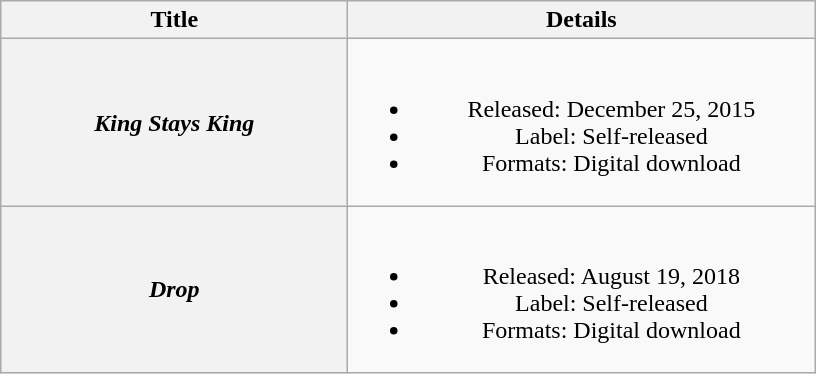<table class="wikitable plainrowheaders" style="text-align:center;">
<tr>
<th scope="col" style="width:14em;">Title</th>
<th scope="col" style="width:19em;">Details</th>
</tr>
<tr>
<th scope="row"><em>King Stays King</em></th>
<td><br><ul><li>Released: December 25, 2015</li><li>Label: Self-released</li><li>Formats: Digital download</li></ul></td>
</tr>
<tr>
<th scope="row"><em>Drop</em></th>
<td><br><ul><li>Released: August 19, 2018</li><li>Label: Self-released</li><li>Formats: Digital download</li></ul></td>
</tr>
</table>
